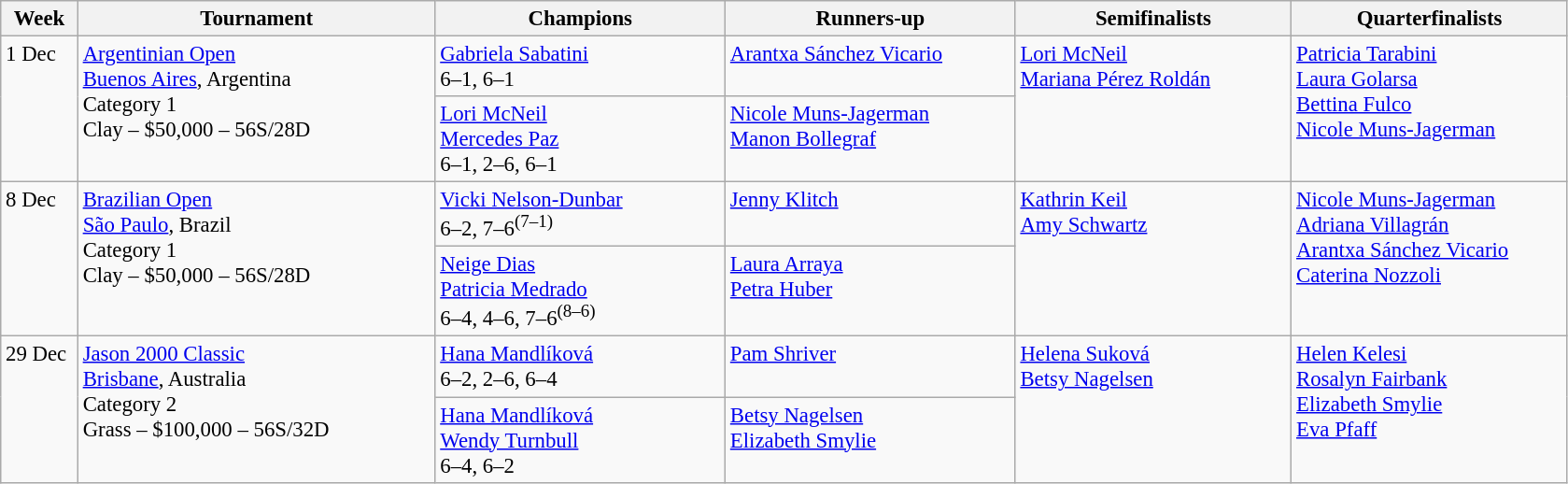<table class=wikitable style=font-size:95%>
<tr>
<th style="width:48px;">Week</th>
<th style="width:248px;">Tournament</th>
<th style="width:200px;">Champions</th>
<th style="width:200px;">Runners-up</th>
<th style="width:190px;">Semifinalists</th>
<th style="width:190px;">Quarterfinalists</th>
</tr>
<tr valign=top>
<td rowspan=2>1 Dec</td>
<td rowspan=2><a href='#'>Argentinian Open</a><br> <a href='#'>Buenos Aires</a>, Argentina <br> Category 1 <br> Clay – $50,000 – 56S/28D</td>
<td> <a href='#'>Gabriela Sabatini</a> <br>6–1, 6–1</td>
<td> <a href='#'>Arantxa Sánchez Vicario</a></td>
<td rowspan=2> <a href='#'>Lori McNeil</a> <br> <a href='#'>Mariana Pérez Roldán</a></td>
<td rowspan=2> <a href='#'>Patricia Tarabini</a> <br> <a href='#'>Laura Golarsa</a><br>  <a href='#'>Bettina Fulco</a> <br> <a href='#'>Nicole Muns-Jagerman</a></td>
</tr>
<tr valign="top">
<td> <a href='#'>Lori McNeil</a> <br> <a href='#'>Mercedes Paz</a> <br>6–1, 2–6, 6–1</td>
<td> <a href='#'>Nicole Muns-Jagerman</a><br>  <a href='#'>Manon Bollegraf</a></td>
</tr>
<tr valign=top>
<td rowspan=2>8 Dec</td>
<td rowspan=2><a href='#'>Brazilian Open</a><br> <a href='#'>São Paulo</a>, Brazil <br> Category 1 <br> Clay – $50,000 – 56S/28D</td>
<td> <a href='#'>Vicki Nelson-Dunbar</a> <br>6–2, 7–6<sup>(7–1)</sup></td>
<td> <a href='#'>Jenny Klitch</a></td>
<td rowspan=2> <a href='#'>Kathrin Keil</a> <br> <a href='#'>Amy Schwartz</a></td>
<td rowspan=2> <a href='#'>Nicole Muns-Jagerman</a> <br> <a href='#'>Adriana Villagrán</a><br>  <a href='#'>Arantxa Sánchez Vicario</a> <br> <a href='#'>Caterina Nozzoli</a></td>
</tr>
<tr valign="top">
<td> <a href='#'>Neige Dias</a> <br>  <a href='#'>Patricia Medrado</a> <br>6–4, 4–6, 7–6<sup>(8–6)</sup></td>
<td> <a href='#'>Laura Arraya</a><br>  <a href='#'>Petra Huber</a></td>
</tr>
<tr valign="top">
<td rowspan=2>29 Dec</td>
<td rowspan=2><a href='#'>Jason 2000 Classic</a><br> <a href='#'>Brisbane</a>, Australia<br>Category 2 <br>Grass – $100,000 – 56S/32D</td>
<td> <a href='#'>Hana Mandlíková</a><br>6–2, 2–6, 6–4</td>
<td>  <a href='#'>Pam Shriver</a></td>
<td rowspan=2> <a href='#'>Helena Suková</a> <br> <a href='#'>Betsy Nagelsen</a></td>
<td rowspan=2> <a href='#'>Helen Kelesi</a><br> <a href='#'>Rosalyn Fairbank</a><br> <a href='#'>Elizabeth Smylie</a><br> <a href='#'>Eva Pfaff</a></td>
</tr>
<tr valign="top">
<td> <a href='#'>Hana Mandlíková</a><br> <a href='#'>Wendy Turnbull</a><br>6–4, 6–2</td>
<td> <a href='#'>Betsy Nagelsen</a> <br>  <a href='#'>Elizabeth Smylie</a></td>
</tr>
</table>
